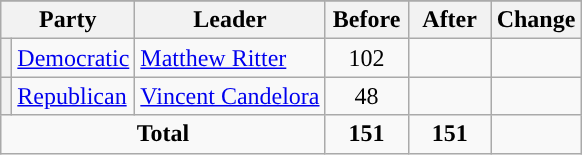<table class="wikitable" style="text-align:center;">
<tr>
</tr>
<tr>
<th colspan="2">Party</th>
<th>Leader</th>
<th style="width:3em">Before</th>
<th style="width:3em">After</th>
<th style="width:3em">Change</th>
</tr>
<tr>
<th style="background-color:"></th>
<td style="text-align:left;"><a href='#'>Democratic</a></td>
<td style="text-align:left;"><a href='#'>Matthew Ritter</a></td>
<td>102</td>
<td></td>
<td></td>
</tr>
<tr>
<th style="background-color:"></th>
<td style="text-align:left;"><a href='#'>Republican</a></td>
<td style="text-align:left;"><a href='#'>Vincent Candelora</a></td>
<td>48</td>
<td></td>
<td></td>
</tr>
<tr>
<td colspan="3"><strong>Total</strong></td>
<td><strong>151</strong></td>
<td><strong>151</strong></td>
<td></td>
</tr>
</table>
